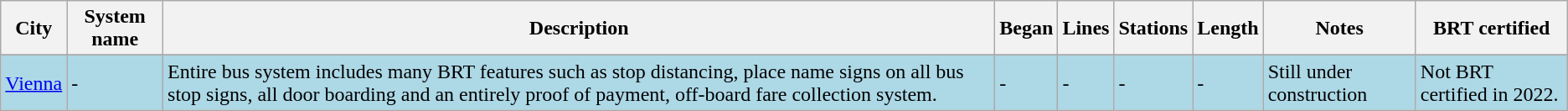<table class="wikitable">
<tr>
<th>City</th>
<th>System name</th>
<th>Description</th>
<th>Began</th>
<th>Lines</th>
<th>Stations</th>
<th>Length</th>
<th>Notes</th>
<th>BRT certified</th>
</tr>
<tr>
</tr>
<tr style="background:lightblue;">
<td><a href='#'>Vienna</a></td>
<td>-</td>
<td>Entire bus system includes many BRT features such as stop distancing, place name signs on all bus stop signs, all door boarding and an entirely proof of payment, off-board fare collection system.</td>
<td>-</td>
<td>-</td>
<td>-</td>
<td>-</td>
<td>Still under construction</td>
<td>Not BRT certified in 2022.</td>
</tr>
</table>
